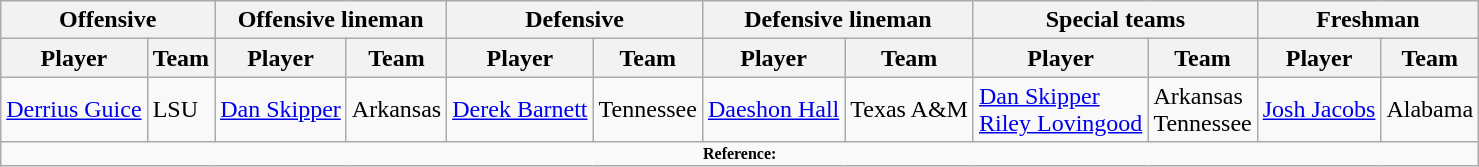<table class="wikitable">
<tr>
<th colspan="2">Offensive</th>
<th colspan="2">Offensive lineman</th>
<th colspan="2">Defensive</th>
<th colspan="2">Defensive lineman</th>
<th colspan="2">Special teams</th>
<th colspan="2">Freshman</th>
</tr>
<tr>
<th>Player</th>
<th>Team</th>
<th>Player</th>
<th>Team</th>
<th>Player</th>
<th>Team</th>
<th>Player</th>
<th>Team</th>
<th>Player</th>
<th>Team</th>
<th>Player</th>
<th>Team</th>
</tr>
<tr>
<td><a href='#'>Derrius Guice</a></td>
<td>LSU</td>
<td><a href='#'>Dan Skipper</a></td>
<td>Arkansas</td>
<td><a href='#'>Derek Barnett</a></td>
<td>Tennessee</td>
<td><a href='#'>Daeshon Hall</a></td>
<td>Texas A&M</td>
<td><a href='#'>Dan Skipper</a><br><a href='#'>Riley Lovingood</a></td>
<td>Arkansas<br>Tennessee</td>
<td><a href='#'>Josh Jacobs</a></td>
<td>Alabama</td>
</tr>
<tr>
<td colspan="12"  style="font-size:8pt; text-align:center;"><strong>Reference:</strong></td>
</tr>
</table>
